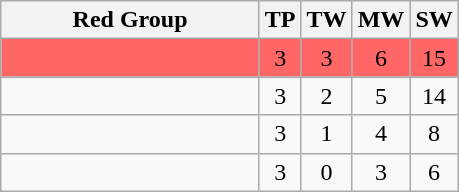<table class="wikitable" style="text-align: center;">
<tr>
<th width="165">Red Group</th>
<th width="20">TP</th>
<th width="20">TW</th>
<th width="20">MW</th>
<th width="20">SW</th>
</tr>
<tr style="background:#FF6666;">
<td style="text-align:left;"></td>
<td>3</td>
<td>3</td>
<td>6</td>
<td>15</td>
</tr>
<tr>
<td style="text-align:left;"></td>
<td>3</td>
<td>2</td>
<td>5</td>
<td>14</td>
</tr>
<tr>
<td style="text-align:left;"></td>
<td>3</td>
<td>1</td>
<td>4</td>
<td>8</td>
</tr>
<tr>
<td style="text-align:left;"></td>
<td>3</td>
<td>0</td>
<td>3</td>
<td>6</td>
</tr>
</table>
